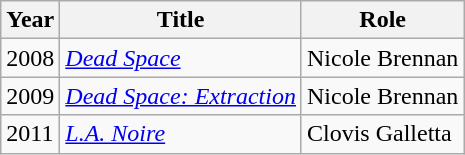<table class="wikitable sortable">
<tr>
<th>Year</th>
<th>Title</th>
<th class="unsortable">Role</th>
</tr>
<tr>
<td>2008</td>
<td><em><a href='#'>Dead Space</a></em></td>
<td>Nicole Brennan</td>
</tr>
<tr>
<td>2009</td>
<td><em><a href='#'>Dead Space: Extraction</a></em></td>
<td>Nicole Brennan</td>
</tr>
<tr>
<td>2011</td>
<td><em><a href='#'>L.A. Noire</a></em></td>
<td>Clovis Galletta</td>
</tr>
</table>
